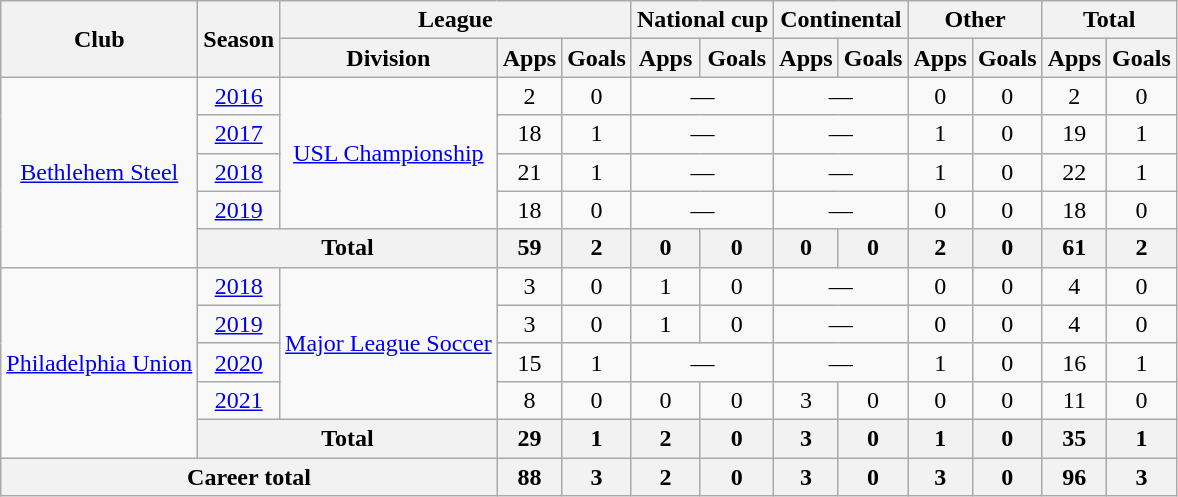<table class="wikitable" style="text-align:center">
<tr>
<th rowspan="2">Club</th>
<th rowspan="2">Season</th>
<th colspan="3">League</th>
<th colspan="2">National cup</th>
<th colspan="2">Continental</th>
<th colspan="2">Other</th>
<th colspan="2">Total</th>
</tr>
<tr>
<th>Division</th>
<th>Apps</th>
<th>Goals</th>
<th>Apps</th>
<th>Goals</th>
<th>Apps</th>
<th>Goals</th>
<th>Apps</th>
<th>Goals</th>
<th>Apps</th>
<th>Goals</th>
</tr>
<tr>
<td rowspan="5"><a href='#'>Bethlehem Steel</a></td>
<td><a href='#'>2016</a></td>
<td rowspan="4"><a href='#'>USL Championship</a></td>
<td>2</td>
<td>0</td>
<td colspan="2">—</td>
<td colspan="2">—</td>
<td>0</td>
<td>0</td>
<td>2</td>
<td>0</td>
</tr>
<tr>
<td><a href='#'>2017</a></td>
<td>18</td>
<td>1</td>
<td colspan="2">—</td>
<td colspan="2">—</td>
<td>1</td>
<td>0</td>
<td>19</td>
<td>1</td>
</tr>
<tr>
<td><a href='#'>2018</a></td>
<td>21</td>
<td>1</td>
<td colspan="2">—</td>
<td colspan="2">—</td>
<td>1</td>
<td>0</td>
<td>22</td>
<td>1</td>
</tr>
<tr>
<td><a href='#'>2019</a></td>
<td>18</td>
<td>0</td>
<td colspan="2">—</td>
<td colspan="2">—</td>
<td>0</td>
<td>0</td>
<td>18</td>
<td>0</td>
</tr>
<tr>
<th colspan="2">Total</th>
<th>59</th>
<th>2</th>
<th>0</th>
<th>0</th>
<th>0</th>
<th>0</th>
<th>2</th>
<th>0</th>
<th>61</th>
<th>2</th>
</tr>
<tr>
<td rowspan="5"><a href='#'>Philadelphia Union</a></td>
<td><a href='#'>2018</a></td>
<td rowspan="4"><a href='#'>Major League Soccer</a></td>
<td>3</td>
<td>0</td>
<td>1</td>
<td>0</td>
<td colspan="2">—</td>
<td>0</td>
<td>0</td>
<td>4</td>
<td>0</td>
</tr>
<tr>
<td><a href='#'>2019</a></td>
<td>3</td>
<td>0</td>
<td>1</td>
<td>0</td>
<td colspan="2">—</td>
<td>0</td>
<td>0</td>
<td>4</td>
<td>0</td>
</tr>
<tr>
<td><a href='#'>2020</a></td>
<td>15</td>
<td>1</td>
<td colspan="2">—</td>
<td colspan="2">—</td>
<td>1</td>
<td>0</td>
<td>16</td>
<td>1</td>
</tr>
<tr>
<td><a href='#'>2021</a></td>
<td>8</td>
<td>0</td>
<td>0</td>
<td>0</td>
<td>3</td>
<td>0</td>
<td>0</td>
<td>0</td>
<td>11</td>
<td>0</td>
</tr>
<tr>
<th colspan="2">Total</th>
<th>29</th>
<th>1</th>
<th>2</th>
<th>0</th>
<th>3</th>
<th>0</th>
<th>1</th>
<th>0</th>
<th>35</th>
<th>1</th>
</tr>
<tr>
<th colspan="3">Career total</th>
<th>88</th>
<th>3</th>
<th>2</th>
<th>0</th>
<th>3</th>
<th>0</th>
<th>3</th>
<th>0</th>
<th>96</th>
<th>3</th>
</tr>
</table>
